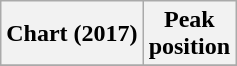<table class="wikitable plainrowheaders" style="text-align:center">
<tr>
<th scope="col">Chart (2017)</th>
<th scope="col">Peak<br> position</th>
</tr>
<tr>
</tr>
</table>
